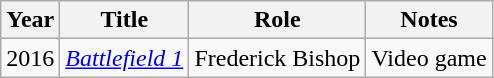<table class="wikitable plainrowheaders sortable">
<tr>
<th>Year</th>
<th>Title</th>
<th>Role</th>
<th>Notes</th>
</tr>
<tr>
<td>2016</td>
<td><em><a href='#'>Battlefield 1</a></em></td>
<td>Frederick Bishop</td>
<td>Video game</td>
</tr>
</table>
